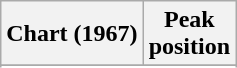<table class="wikitable sortable plainrowheaders" style="text-align:center">
<tr>
<th scope="col">Chart (1967)</th>
<th scope="col">Peak<br> position</th>
</tr>
<tr>
</tr>
<tr>
</tr>
</table>
